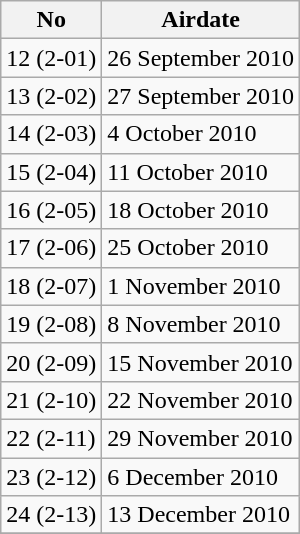<table class="wikitable">
<tr>
<th>No</th>
<th>Airdate</th>
</tr>
<tr>
<td rowspan="1">12 (2-01)</td>
<td>26 September 2010</td>
</tr>
<tr>
<td rowspan="1">13 (2-02)</td>
<td>27 September 2010</td>
</tr>
<tr>
<td rowspan="1">14 (2-03)</td>
<td>4 October 2010</td>
</tr>
<tr>
<td rowspan="1">15 (2-04)</td>
<td>11 October 2010</td>
</tr>
<tr>
<td rowspan="1">16 (2-05)</td>
<td>18 October 2010</td>
</tr>
<tr>
<td rowspan="1">17 (2-06)</td>
<td>25 October 2010</td>
</tr>
<tr>
<td rowspan="1">18 (2-07)</td>
<td>1 November 2010</td>
</tr>
<tr>
<td rowspan="1">19 (2-08)</td>
<td>8 November 2010</td>
</tr>
<tr>
<td rowspan="1">20 (2-09)</td>
<td>15 November 2010</td>
</tr>
<tr>
<td rowspan="1">21 (2-10)</td>
<td>22 November 2010</td>
</tr>
<tr>
<td rowspan="1">22 (2-11)</td>
<td>29 November 2010</td>
</tr>
<tr>
<td rowspan="1">23 (2-12)</td>
<td>6 December 2010</td>
</tr>
<tr>
<td rowspan="1">24 (2-13)</td>
<td>13 December 2010</td>
</tr>
<tr>
</tr>
</table>
